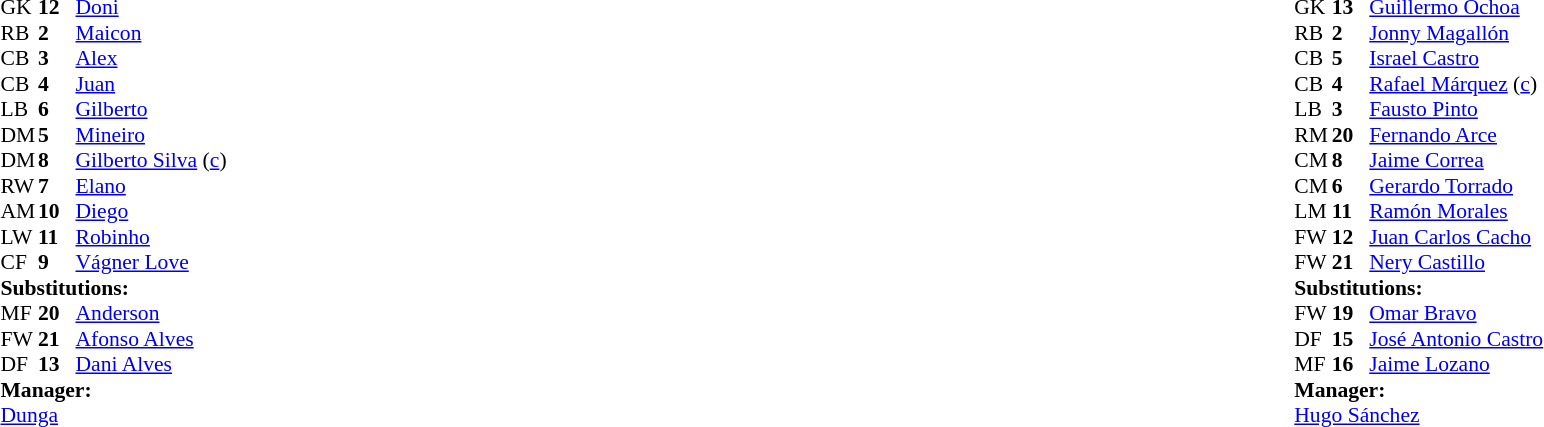<table width="100%">
<tr>
<td valign="top" width="50%"><br><table style="font-size: 90%" cellspacing="0" cellpadding="0">
<tr>
<th width=25></th>
<th width=25></th>
</tr>
<tr>
<td>GK</td>
<td><strong>12</strong></td>
<td><a href='#'>Doni</a></td>
</tr>
<tr>
<td>RB</td>
<td><strong>2</strong></td>
<td><a href='#'>Maicon</a></td>
<td></td>
<td></td>
</tr>
<tr>
<td>CB</td>
<td><strong>3</strong></td>
<td><a href='#'>Alex</a></td>
<td></td>
</tr>
<tr>
<td>CB</td>
<td><strong>4</strong></td>
<td><a href='#'>Juan</a></td>
</tr>
<tr>
<td>LB</td>
<td><strong>6</strong></td>
<td><a href='#'>Gilberto</a></td>
</tr>
<tr>
<td>DM</td>
<td><strong>5</strong></td>
<td><a href='#'>Mineiro</a></td>
</tr>
<tr>
<td>DM</td>
<td><strong>8</strong></td>
<td><a href='#'>Gilberto Silva</a> (<a href='#'>c</a>)</td>
</tr>
<tr>
<td>RW</td>
<td><strong>7</strong></td>
<td><a href='#'>Elano</a></td>
<td></td>
<td></td>
</tr>
<tr>
<td>AM</td>
<td><strong>10</strong></td>
<td><a href='#'>Diego</a></td>
<td></td>
<td></td>
</tr>
<tr>
<td>LW</td>
<td><strong>11</strong></td>
<td><a href='#'>Robinho</a></td>
</tr>
<tr>
<td>CF</td>
<td><strong>9</strong></td>
<td><a href='#'>Vágner Love</a></td>
</tr>
<tr>
<td colspan=3><strong>Substitutions:</strong></td>
</tr>
<tr>
<td>MF</td>
<td><strong>20</strong></td>
<td><a href='#'>Anderson</a></td>
<td></td>
<td></td>
</tr>
<tr>
<td>FW</td>
<td><strong>21</strong></td>
<td><a href='#'>Afonso Alves</a></td>
<td></td>
<td></td>
</tr>
<tr>
<td>DF</td>
<td><strong>13</strong></td>
<td><a href='#'>Dani Alves</a></td>
<td></td>
<td></td>
</tr>
<tr>
<td colspan=3><strong>Manager:</strong></td>
</tr>
<tr>
<td colspan="4"><a href='#'>Dunga</a></td>
</tr>
</table>
</td>
<td valign="top"></td>
<td valign="top" width="50%"><br><table style="font-size: 90%" cellspacing="0" cellpadding="0" align="center">
<tr>
<th width=25></th>
<th width=25></th>
</tr>
<tr>
<td>GK</td>
<td><strong>13</strong></td>
<td><a href='#'>Guillermo Ochoa</a></td>
</tr>
<tr>
<td>RB</td>
<td><strong>2</strong></td>
<td><a href='#'>Jonny Magallón</a></td>
</tr>
<tr>
<td>CB</td>
<td><strong>5</strong></td>
<td><a href='#'>Israel Castro</a></td>
<td></td>
<td></td>
</tr>
<tr>
<td>CB</td>
<td><strong>4</strong></td>
<td><a href='#'>Rafael Márquez</a> (<a href='#'>c</a>)</td>
</tr>
<tr>
<td>LB</td>
<td><strong>3</strong></td>
<td><a href='#'>Fausto Pinto</a></td>
</tr>
<tr>
<td>RM</td>
<td><strong>20</strong></td>
<td><a href='#'>Fernando Arce</a></td>
</tr>
<tr>
<td>CM</td>
<td><strong>8</strong></td>
<td><a href='#'>Jaime Correa</a></td>
</tr>
<tr>
<td>CM</td>
<td><strong>6</strong></td>
<td><a href='#'>Gerardo Torrado</a></td>
</tr>
<tr>
<td>LM</td>
<td><strong>11</strong></td>
<td><a href='#'>Ramón Morales</a></td>
<td></td>
<td></td>
</tr>
<tr>
<td>FW</td>
<td><strong>12</strong></td>
<td><a href='#'>Juan Carlos Cacho</a></td>
<td></td>
<td></td>
</tr>
<tr>
<td>FW</td>
<td><strong>21</strong></td>
<td><a href='#'>Nery Castillo</a></td>
<td></td>
</tr>
<tr>
<td colspan=3><strong>Substitutions:</strong></td>
</tr>
<tr>
<td>FW</td>
<td><strong>19</strong></td>
<td><a href='#'>Omar Bravo</a></td>
<td></td>
<td></td>
</tr>
<tr>
<td>DF</td>
<td><strong>15</strong></td>
<td><a href='#'>José Antonio Castro</a></td>
<td></td>
<td></td>
</tr>
<tr>
<td>MF</td>
<td><strong>16</strong></td>
<td><a href='#'>Jaime Lozano</a></td>
<td></td>
<td></td>
</tr>
<tr>
<td colspan=3><strong>Manager:</strong></td>
</tr>
<tr>
<td colspan="4"><a href='#'>Hugo Sánchez</a></td>
</tr>
</table>
</td>
</tr>
</table>
